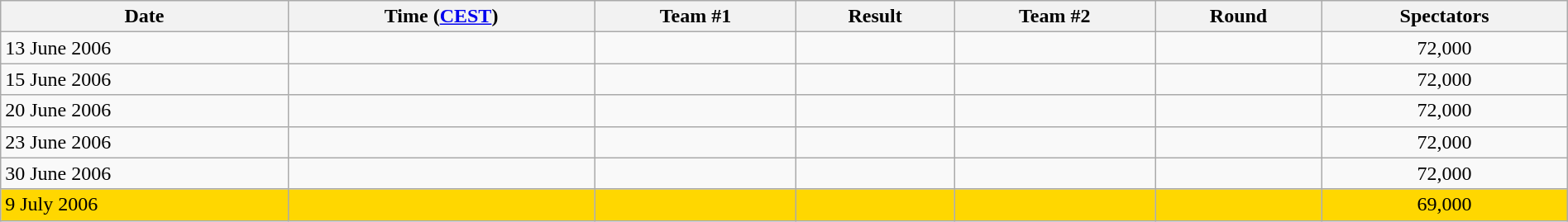<table class="wikitable" style="text-align:left; width:100%;">
<tr>
<th>Date</th>
<th>Time (<a href='#'>CEST</a>)</th>
<th>Team #1</th>
<th>Result</th>
<th>Team #2</th>
<th>Round</th>
<th>Spectators</th>
</tr>
<tr>
<td>13 June 2006</td>
<td></td>
<td></td>
<td style="text-align:center;"></td>
<td></td>
<td></td>
<td style="text-align:center;">72,000</td>
</tr>
<tr>
<td>15 June 2006</td>
<td></td>
<td></td>
<td style="text-align:center;"></td>
<td></td>
<td></td>
<td style="text-align:center;">72,000</td>
</tr>
<tr>
<td>20 June 2006</td>
<td></td>
<td></td>
<td style="text-align:center;"></td>
<td></td>
<td></td>
<td style="text-align:center;">72,000</td>
</tr>
<tr>
<td>23 June 2006</td>
<td></td>
<td></td>
<td style="text-align:center;"></td>
<td></td>
<td></td>
<td style="text-align:center;">72,000</td>
</tr>
<tr>
<td>30 June 2006</td>
<td></td>
<td></td>
<td style="text-align:center;"></td>
<td></td>
<td></td>
<td style="text-align:center;">72,000</td>
</tr>
<tr bgcolor=gold>
<td>9 July 2006</td>
<td></td>
<td></td>
<td style="text-align:center;"></td>
<td></td>
<td></td>
<td style="text-align:center;">69,000</td>
</tr>
</table>
